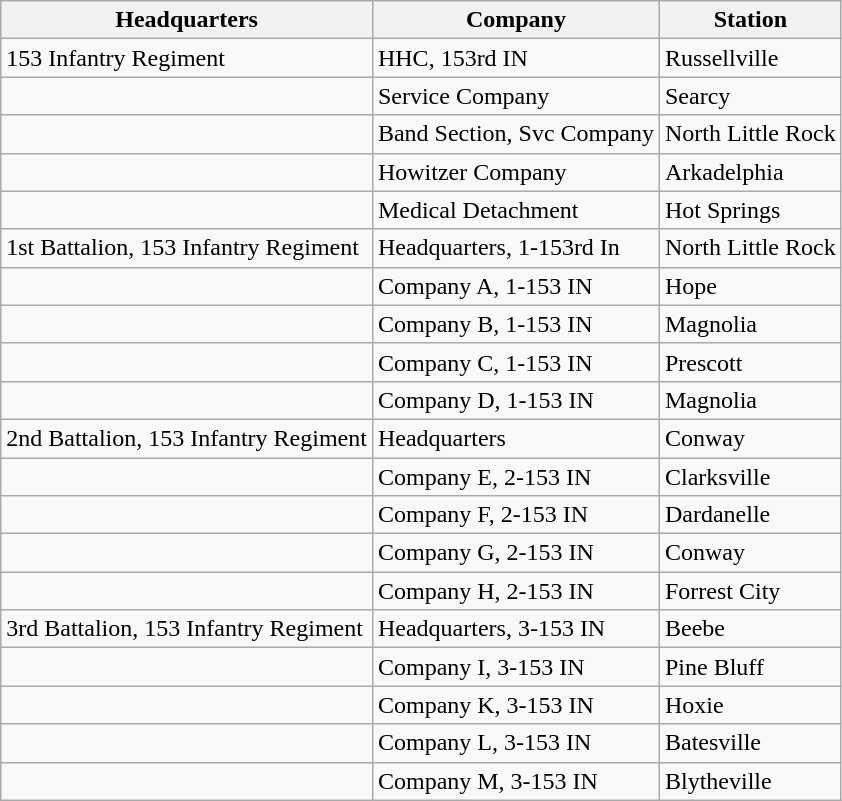<table class="wikitable">
<tr>
<th>Headquarters</th>
<th>Company</th>
<th>Station</th>
</tr>
<tr>
<td>153 Infantry Regiment</td>
<td>HHC, 153rd IN</td>
<td>Russellville</td>
</tr>
<tr>
<td></td>
<td>Service Company</td>
<td>Searcy</td>
</tr>
<tr>
<td></td>
<td>Band Section, Svc Company</td>
<td>North Little Rock</td>
</tr>
<tr>
<td></td>
<td>Howitzer Company</td>
<td>Arkadelphia</td>
</tr>
<tr>
<td></td>
<td>Medical Detachment</td>
<td>Hot Springs</td>
</tr>
<tr>
<td>1st Battalion, 153 Infantry Regiment</td>
<td>Headquarters, 1-153rd In</td>
<td>North Little Rock</td>
</tr>
<tr>
<td></td>
<td>Company A, 1-153 IN</td>
<td>Hope</td>
</tr>
<tr>
<td></td>
<td>Company B, 1-153 IN</td>
<td>Magnolia</td>
</tr>
<tr>
<td></td>
<td>Company C, 1-153 IN</td>
<td>Prescott</td>
</tr>
<tr>
<td></td>
<td>Company D, 1-153 IN</td>
<td>Magnolia</td>
</tr>
<tr>
<td>2nd Battalion, 153 Infantry Regiment</td>
<td>Headquarters</td>
<td>Conway</td>
</tr>
<tr>
<td></td>
<td>Company E, 2-153 IN</td>
<td>Clarksville</td>
</tr>
<tr>
<td></td>
<td>Company F, 2-153 IN</td>
<td>Dardanelle</td>
</tr>
<tr>
<td></td>
<td>Company G, 2-153 IN</td>
<td>Conway</td>
</tr>
<tr>
<td></td>
<td>Company H, 2-153 IN</td>
<td>Forrest City</td>
</tr>
<tr>
<td>3rd Battalion, 153 Infantry Regiment</td>
<td>Headquarters, 3-153 IN</td>
<td>Beebe</td>
</tr>
<tr>
<td></td>
<td>Company I, 3-153 IN</td>
<td>Pine Bluff</td>
</tr>
<tr>
<td></td>
<td>Company K, 3-153 IN</td>
<td>Hoxie</td>
</tr>
<tr>
<td></td>
<td>Company L, 3-153 IN</td>
<td>Batesville</td>
</tr>
<tr>
<td></td>
<td>Company M, 3-153 IN</td>
<td>Blytheville</td>
</tr>
</table>
